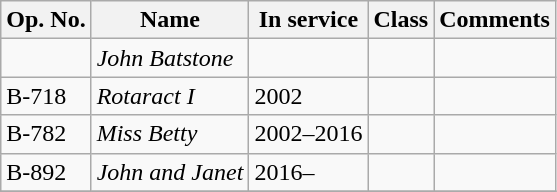<table class="wikitable">
<tr>
<th>Op. No.</th>
<th>Name</th>
<th>In service</th>
<th>Class</th>
<th>Comments</th>
</tr>
<tr>
<td></td>
<td><em>John Batstone</em></td>
<td></td>
<td></td>
<td></td>
</tr>
<tr>
<td>B-718</td>
<td><em>Rotaract I</em></td>
<td>2002</td>
<td></td>
<td></td>
</tr>
<tr>
<td>B-782</td>
<td><em>Miss Betty</em></td>
<td>2002–2016</td>
<td></td>
<td></td>
</tr>
<tr>
<td>B-892</td>
<td><em>John and Janet</em></td>
<td>2016–</td>
<td></td>
<td></td>
</tr>
<tr>
</tr>
</table>
